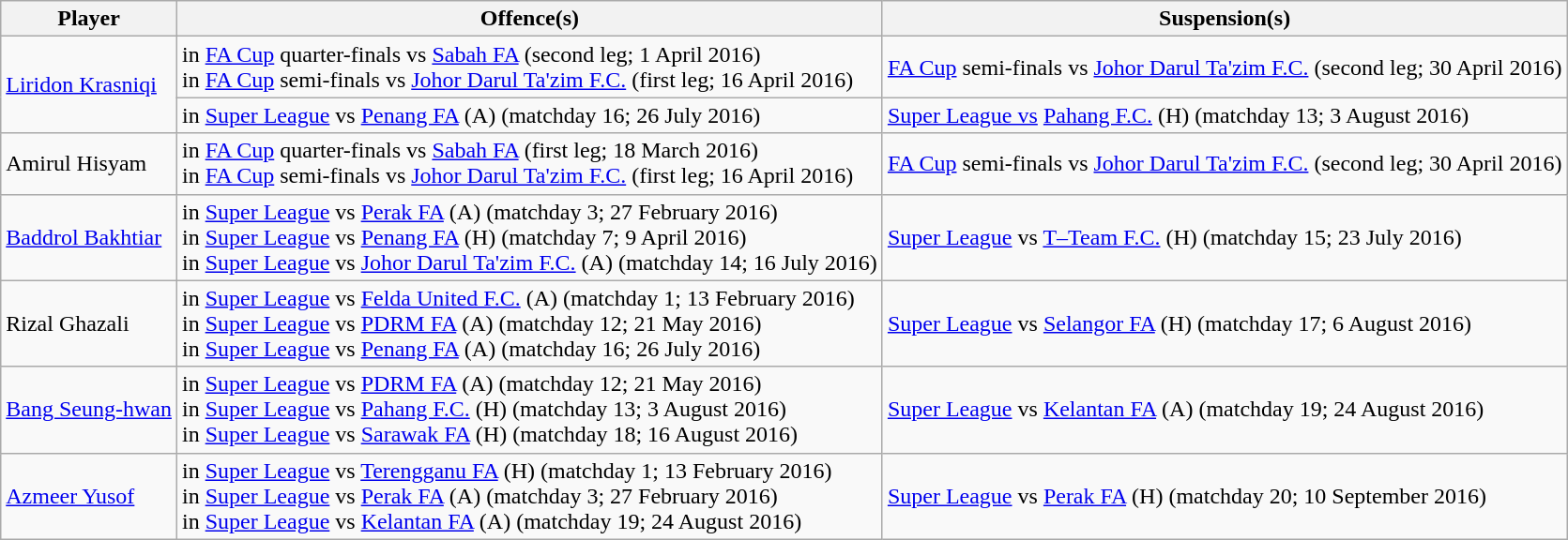<table class="wikitable sortable">
<tr>
<th>Player</th>
<th>Offence(s)</th>
<th>Suspension(s)</th>
</tr>
<tr>
<td rowspan="2"> <a href='#'>Liridon Krasniqi</a></td>
<td> in <a href='#'>FA Cup</a> quarter-finals vs <a href='#'>Sabah FA</a> (second leg; 1 April 2016)<br> in <a href='#'>FA Cup</a> semi-finals vs <a href='#'>Johor Darul Ta'zim F.C.</a> (first leg; 16 April 2016)</td>
<td><a href='#'>FA Cup</a> semi-finals vs <a href='#'>Johor Darul Ta'zim F.C.</a> (second leg; 30 April 2016)</td>
</tr>
<tr>
<td> in <a href='#'>Super League</a> vs <a href='#'>Penang FA</a> (A) (matchday 16; 26 July 2016)</td>
<td><a href='#'>Super League vs</a> <a href='#'>Pahang F.C.</a> (H) (matchday 13; 3 August 2016)</td>
</tr>
<tr>
<td> Amirul Hisyam</td>
<td> in <a href='#'>FA Cup</a> quarter-finals vs <a href='#'>Sabah FA</a> (first leg; 18 March 2016)<br> in <a href='#'>FA Cup</a> semi-finals vs <a href='#'>Johor Darul Ta'zim F.C.</a> (first leg; 16 April 2016)</td>
<td><a href='#'>FA Cup</a> semi-finals vs <a href='#'>Johor Darul Ta'zim F.C.</a> (second leg; 30 April 2016)</td>
</tr>
<tr>
<td> <a href='#'>Baddrol Bakhtiar</a></td>
<td> in <a href='#'>Super League</a> vs <a href='#'>Perak FA</a> (A) (matchday 3; 27 February 2016)<br> in <a href='#'>Super League</a> vs <a href='#'>Penang FA</a> (H) (matchday 7; 9 April 2016)<br> in <a href='#'>Super League</a> vs <a href='#'>Johor Darul Ta'zim F.C.</a> (A) (matchday 14; 16 July 2016)</td>
<td><a href='#'>Super League</a> vs <a href='#'>T–Team F.C.</a> (H) (matchday 15; 23 July 2016)</td>
</tr>
<tr>
<td> Rizal Ghazali</td>
<td> in <a href='#'>Super League</a> vs <a href='#'>Felda United F.C.</a> (A) (matchday 1; 13 February 2016)<br> in <a href='#'>Super League</a> vs <a href='#'>PDRM FA</a> (A) (matchday 12; 21 May 2016)<br> in <a href='#'>Super League</a> vs <a href='#'>Penang FA</a> (A) (matchday 16; 26 July 2016)</td>
<td><a href='#'>Super League</a> vs <a href='#'>Selangor FA</a> (H) (matchday 17; 6 August 2016)</td>
</tr>
<tr>
<td> <a href='#'>Bang Seung-hwan</a></td>
<td> in <a href='#'>Super League</a> vs <a href='#'>PDRM FA</a> (A) (matchday 12; 21 May 2016)<br> in <a href='#'>Super League</a> vs <a href='#'>Pahang F.C.</a> (H) (matchday 13; 3 August 2016)<br> in <a href='#'>Super League</a> vs <a href='#'>Sarawak FA</a> (H) (matchday 18; 16 August 2016)</td>
<td><a href='#'>Super League</a> vs <a href='#'>Kelantan FA</a> (A) (matchday 19; 24 August 2016)</td>
</tr>
<tr>
<td> <a href='#'>Azmeer Yusof</a></td>
<td> in <a href='#'>Super League</a> vs <a href='#'>Terengganu FA</a> (H) (matchday 1; 13 February 2016)<br> in <a href='#'>Super League</a> vs <a href='#'>Perak FA</a> (A) (matchday 3; 27 February 2016)<br> in <a href='#'>Super League</a> vs <a href='#'>Kelantan FA</a> (A) (matchday 19; 24 August 2016)</td>
<td><a href='#'>Super League</a> vs <a href='#'>Perak FA</a> (H) (matchday 20; 10 September 2016)</td>
</tr>
</table>
